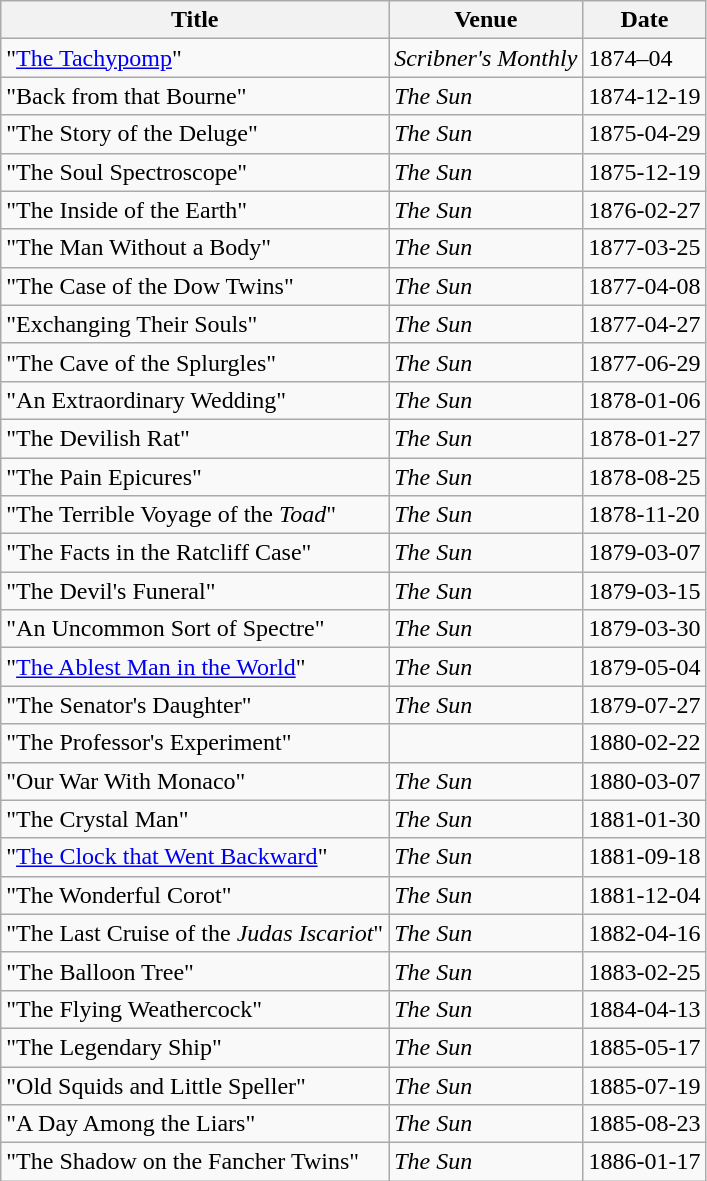<table class="wikitable sortable" border="1">
<tr>
<th>Title</th>
<th>Venue</th>
<th>Date</th>
</tr>
<tr>
<td>"<a href='#'>The Tachypomp</a>"</td>
<td><em>Scribner's Monthly</em></td>
<td>1874–04</td>
</tr>
<tr>
<td>"Back from that Bourne"</td>
<td><em>The Sun</em></td>
<td>1874-12-19</td>
</tr>
<tr>
<td>"The Story of the Deluge"</td>
<td><em>The Sun</em></td>
<td>1875-04-29</td>
</tr>
<tr>
<td>"The Soul Spectroscope"</td>
<td><em>The Sun</em></td>
<td>1875-12-19</td>
</tr>
<tr>
<td>"The Inside of the Earth"</td>
<td><em>The Sun</em></td>
<td>1876-02-27</td>
</tr>
<tr>
<td>"The Man Without a Body"</td>
<td><em>The Sun</em></td>
<td>1877-03-25</td>
</tr>
<tr>
<td>"The Case of the Dow Twins"</td>
<td><em>The Sun</em></td>
<td>1877-04-08</td>
</tr>
<tr>
<td>"Exchanging Their Souls"</td>
<td><em>The Sun</em></td>
<td>1877-04-27</td>
</tr>
<tr>
<td>"The Cave of the Splurgles"</td>
<td><em>The Sun</em></td>
<td>1877-06-29</td>
</tr>
<tr>
<td>"An Extraordinary Wedding"</td>
<td><em>The Sun</em></td>
<td>1878-01-06</td>
</tr>
<tr>
<td>"The Devilish Rat"</td>
<td><em>The Sun</em></td>
<td>1878-01-27</td>
</tr>
<tr>
<td>"The Pain Epicures"</td>
<td><em>The Sun</em></td>
<td>1878-08-25</td>
</tr>
<tr>
<td>"The Terrible Voyage of the <em>Toad</em>"</td>
<td><em>The Sun</em></td>
<td>1878-11-20</td>
</tr>
<tr>
<td>"The Facts in the Ratcliff Case"</td>
<td><em>The Sun</em></td>
<td>1879-03-07</td>
</tr>
<tr>
<td>"The Devil's Funeral"</td>
<td><em>The Sun</em></td>
<td>1879-03-15</td>
</tr>
<tr>
<td>"An Uncommon Sort of Spectre"</td>
<td><em>The Sun</em></td>
<td>1879-03-30</td>
</tr>
<tr>
<td>"<a href='#'>The Ablest Man in the World</a>"</td>
<td><em>The Sun</em></td>
<td>1879-05-04</td>
</tr>
<tr>
<td>"The Senator's Daughter"</td>
<td><em>The Sun</em></td>
<td>1879-07-27</td>
</tr>
<tr>
<td>"The Professor's Experiment"</td>
<td></td>
<td>1880-02-22</td>
</tr>
<tr>
<td>"Our War With Monaco"</td>
<td><em>The Sun</em></td>
<td>1880-03-07</td>
</tr>
<tr>
<td>"The Crystal Man"</td>
<td><em>The Sun</em></td>
<td>1881-01-30</td>
</tr>
<tr>
<td>"<a href='#'>The Clock that Went Backward</a>"</td>
<td><em>The Sun</em></td>
<td>1881-09-18</td>
</tr>
<tr>
<td>"The Wonderful Corot"</td>
<td><em>The Sun</em></td>
<td>1881-12-04</td>
</tr>
<tr>
<td>"The Last Cruise of the <em>Judas Iscariot</em>"</td>
<td><em>The Sun</em></td>
<td>1882-04-16</td>
</tr>
<tr>
<td>"The Balloon Tree"</td>
<td><em>The Sun</em></td>
<td>1883-02-25</td>
</tr>
<tr>
<td>"The Flying Weathercock"</td>
<td><em>The Sun</em></td>
<td>1884-04-13</td>
</tr>
<tr>
<td>"The Legendary Ship"</td>
<td><em>The Sun</em></td>
<td>1885-05-17</td>
</tr>
<tr>
<td>"Old Squids and Little Speller"</td>
<td><em>The Sun</em></td>
<td>1885-07-19</td>
</tr>
<tr>
<td>"A Day Among the Liars"</td>
<td><em>The Sun</em></td>
<td>1885-08-23</td>
</tr>
<tr>
<td>"The Shadow on the Fancher Twins"</td>
<td><em>The Sun</em></td>
<td>1886-01-17</td>
</tr>
</table>
